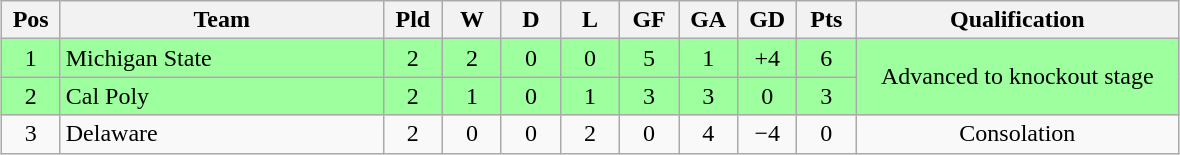<table class="wikitable" style="text-align:center; margin: 1em auto">
<tr>
<th style="width:2em">Pos</th>
<th style="width:13em">Team</th>
<th style="width:2em">Pld</th>
<th style="width:2em">W</th>
<th style="width:2em">D</th>
<th style="width:2em">L</th>
<th style="width:2em">GF</th>
<th style="width:2em">GA</th>
<th style="width:2em">GD</th>
<th style="width:2em">Pts</th>
<th style="width:13em">Qualification</th>
</tr>
<tr bgcolor="#9eff9e">
<td>1</td>
<td style="text-align:left">Michigan State</td>
<td>2</td>
<td>2</td>
<td>0</td>
<td>0</td>
<td>5</td>
<td>1</td>
<td>+4</td>
<td>6</td>
<td rowspan="2">Advanced to knockout stage</td>
</tr>
<tr bgcolor="#9eff9e">
<td>2</td>
<td style="text-align:left">Cal Poly</td>
<td>2</td>
<td>1</td>
<td>0</td>
<td>1</td>
<td>3</td>
<td>3</td>
<td>0</td>
<td>3</td>
</tr>
<tr>
<td>3</td>
<td style="text-align:left">Delaware</td>
<td>2</td>
<td>0</td>
<td>0</td>
<td>2</td>
<td>0</td>
<td>4</td>
<td>−4</td>
<td>0</td>
<td>Consolation</td>
</tr>
</table>
